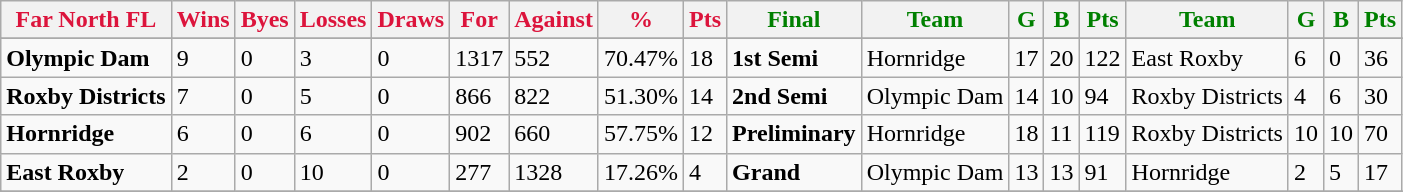<table class="wikitable">
<tr>
<th style="color:crimson">Far North FL</th>
<th style="color:crimson">Wins</th>
<th style="color:crimson">Byes</th>
<th style="color:crimson">Losses</th>
<th style="color:crimson">Draws</th>
<th style="color:crimson">For</th>
<th style="color:crimson">Against</th>
<th style="color:crimson">%</th>
<th style="color:crimson">Pts</th>
<th style="color:green">Final</th>
<th style="color:green">Team</th>
<th style="color:green">G</th>
<th style="color:green">B</th>
<th style="color:green">Pts</th>
<th style="color:green">Team</th>
<th style="color:green">G</th>
<th style="color:green">B</th>
<th style="color:green">Pts</th>
</tr>
<tr>
</tr>
<tr>
</tr>
<tr>
<td><strong>	Olympic Dam	</strong></td>
<td>9</td>
<td>0</td>
<td>3</td>
<td>0</td>
<td>1317</td>
<td>552</td>
<td>70.47%</td>
<td>18</td>
<td><strong>1st Semi</strong></td>
<td>Hornridge</td>
<td>17</td>
<td>20</td>
<td>122</td>
<td>East Roxby</td>
<td>6</td>
<td>0</td>
<td>36</td>
</tr>
<tr>
<td><strong>	Roxby Districts	</strong></td>
<td>7</td>
<td>0</td>
<td>5</td>
<td>0</td>
<td>866</td>
<td>822</td>
<td>51.30%</td>
<td>14</td>
<td><strong>2nd Semi</strong></td>
<td>Olympic Dam</td>
<td>14</td>
<td>10</td>
<td>94</td>
<td>Roxby Districts</td>
<td>4</td>
<td>6</td>
<td>30</td>
</tr>
<tr>
<td><strong>	Hornridge	</strong></td>
<td>6</td>
<td>0</td>
<td>6</td>
<td>0</td>
<td>902</td>
<td>660</td>
<td>57.75%</td>
<td>12</td>
<td><strong>Preliminary</strong></td>
<td>Hornridge</td>
<td>18</td>
<td>11</td>
<td>119</td>
<td>Roxby Districts</td>
<td>10</td>
<td>10</td>
<td>70</td>
</tr>
<tr>
<td><strong>	East Roxby	</strong></td>
<td>2</td>
<td>0</td>
<td>10</td>
<td>0</td>
<td>277</td>
<td>1328</td>
<td>17.26%</td>
<td>4</td>
<td><strong>Grand</strong></td>
<td>Olympic Dam</td>
<td>13</td>
<td>13</td>
<td>91</td>
<td>Hornridge</td>
<td>2</td>
<td>5</td>
<td>17</td>
</tr>
<tr>
</tr>
<tr>
</tr>
</table>
